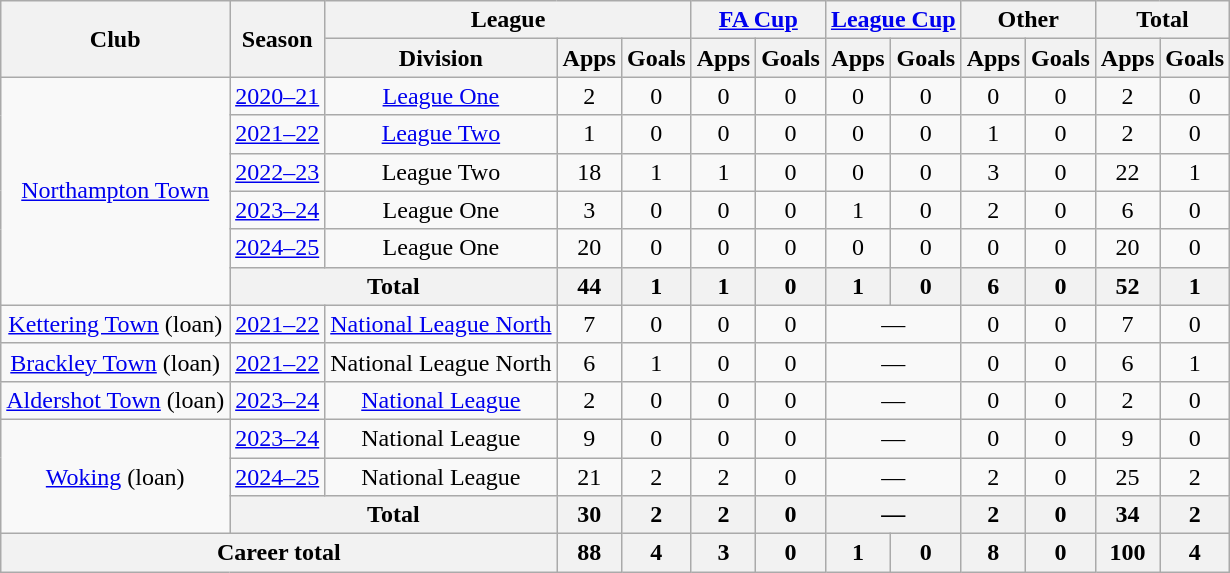<table class="wikitable" style="text-align:center">
<tr>
<th rowspan="2">Club</th>
<th rowspan="2">Season</th>
<th colspan="3">League</th>
<th colspan="2"><a href='#'>FA Cup</a></th>
<th colspan="2"><a href='#'>League Cup</a></th>
<th colspan="2">Other</th>
<th colspan="2">Total</th>
</tr>
<tr>
<th>Division</th>
<th>Apps</th>
<th>Goals</th>
<th>Apps</th>
<th>Goals</th>
<th>Apps</th>
<th>Goals</th>
<th>Apps</th>
<th>Goals</th>
<th>Apps</th>
<th>Goals</th>
</tr>
<tr>
<td rowspan="6"><a href='#'>Northampton Town</a></td>
<td><a href='#'>2020–21</a></td>
<td><a href='#'>League One</a></td>
<td>2</td>
<td>0</td>
<td>0</td>
<td>0</td>
<td>0</td>
<td>0</td>
<td>0</td>
<td>0</td>
<td>2</td>
<td>0</td>
</tr>
<tr>
<td><a href='#'>2021–22</a></td>
<td><a href='#'>League Two</a></td>
<td>1</td>
<td>0</td>
<td>0</td>
<td>0</td>
<td>0</td>
<td>0</td>
<td>1</td>
<td>0</td>
<td>2</td>
<td>0</td>
</tr>
<tr>
<td><a href='#'>2022–23</a></td>
<td>League Two</td>
<td>18</td>
<td>1</td>
<td>1</td>
<td>0</td>
<td>0</td>
<td>0</td>
<td>3</td>
<td>0</td>
<td>22</td>
<td>1</td>
</tr>
<tr>
<td><a href='#'>2023–24</a></td>
<td>League One</td>
<td>3</td>
<td>0</td>
<td>0</td>
<td>0</td>
<td>1</td>
<td>0</td>
<td>2</td>
<td>0</td>
<td>6</td>
<td>0</td>
</tr>
<tr>
<td><a href='#'>2024–25</a></td>
<td>League One</td>
<td>20</td>
<td>0</td>
<td>0</td>
<td>0</td>
<td>0</td>
<td>0</td>
<td>0</td>
<td>0</td>
<td>20</td>
<td>0</td>
</tr>
<tr>
<th colspan="2">Total</th>
<th>44</th>
<th>1</th>
<th>1</th>
<th>0</th>
<th>1</th>
<th>0</th>
<th>6</th>
<th>0</th>
<th>52</th>
<th>1</th>
</tr>
<tr>
<td><a href='#'>Kettering Town</a> (loan)</td>
<td><a href='#'>2021–22</a></td>
<td><a href='#'>National League North</a></td>
<td>7</td>
<td>0</td>
<td>0</td>
<td>0</td>
<td colspan="2">—</td>
<td>0</td>
<td>0</td>
<td>7</td>
<td>0</td>
</tr>
<tr>
<td><a href='#'>Brackley Town</a> (loan)</td>
<td><a href='#'>2021–22</a></td>
<td>National League North</td>
<td>6</td>
<td>1</td>
<td>0</td>
<td>0</td>
<td colspan="2">—</td>
<td>0</td>
<td>0</td>
<td>6</td>
<td>1</td>
</tr>
<tr>
<td><a href='#'>Aldershot Town</a> (loan)</td>
<td><a href='#'>2023–24</a></td>
<td><a href='#'>National League</a></td>
<td>2</td>
<td>0</td>
<td>0</td>
<td>0</td>
<td colspan="2">—</td>
<td>0</td>
<td>0</td>
<td>2</td>
<td>0</td>
</tr>
<tr>
<td rowspan="3"><a href='#'>Woking</a> (loan)</td>
<td><a href='#'>2023–24</a></td>
<td>National League</td>
<td>9</td>
<td>0</td>
<td>0</td>
<td>0</td>
<td colspan="2">—</td>
<td>0</td>
<td>0</td>
<td>9</td>
<td>0</td>
</tr>
<tr>
<td><a href='#'>2024–25</a></td>
<td>National League</td>
<td>21</td>
<td>2</td>
<td>2</td>
<td>0</td>
<td colspan="2">—</td>
<td>2</td>
<td>0</td>
<td>25</td>
<td>2</td>
</tr>
<tr>
<th colspan="2">Total</th>
<th>30</th>
<th>2</th>
<th>2</th>
<th>0</th>
<th colspan="2">—</th>
<th>2</th>
<th>0</th>
<th>34</th>
<th>2</th>
</tr>
<tr>
<th colspan="3">Career total</th>
<th>88</th>
<th>4</th>
<th>3</th>
<th>0</th>
<th>1</th>
<th>0</th>
<th>8</th>
<th>0</th>
<th>100</th>
<th>4</th>
</tr>
</table>
